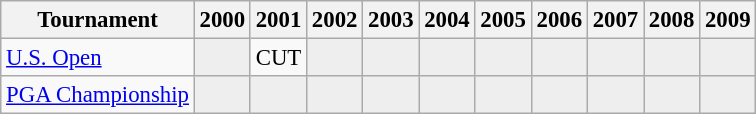<table class="wikitable" style="font-size:95%;text-align:center;">
<tr>
<th>Tournament</th>
<th>2000</th>
<th>2001</th>
<th>2002</th>
<th>2003</th>
<th>2004</th>
<th>2005</th>
<th>2006</th>
<th>2007</th>
<th>2008</th>
<th>2009</th>
</tr>
<tr>
<td align=left><a href='#'>U.S. Open</a></td>
<td style="background:#eeeeee;"></td>
<td>CUT</td>
<td style="background:#eeeeee;"></td>
<td style="background:#eeeeee;"></td>
<td style="background:#eeeeee;"></td>
<td style="background:#eeeeee;"></td>
<td style="background:#eeeeee;"></td>
<td style="background:#eeeeee;"></td>
<td style="background:#eeeeee;"></td>
<td style="background:#eeeeee;"></td>
</tr>
<tr>
<td align=left><a href='#'>PGA Championship</a></td>
<td style="background:#eeeeee;"></td>
<td style="background:#eeeeee;"></td>
<td style="background:#eeeeee;"></td>
<td style="background:#eeeeee;"></td>
<td style="background:#eeeeee;"></td>
<td style="background:#eeeeee;"></td>
<td style="background:#eeeeee;"></td>
<td style="background:#eeeeee;"></td>
<td style="background:#eeeeee;"></td>
<td style="background:#eeeeee;"></td>
</tr>
</table>
